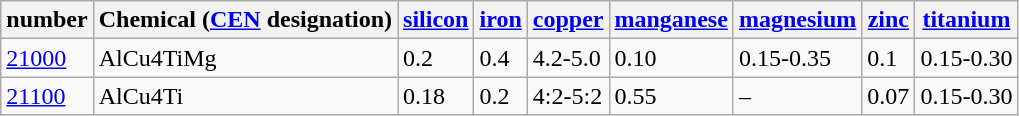<table class="wikitable">
<tr>
<th>number</th>
<th>Chemical (<a href='#'>CEN</a> designation)</th>
<th><a href='#'>silicon</a></th>
<th><a href='#'>iron</a></th>
<th><a href='#'>copper</a></th>
<th><a href='#'>manganese</a></th>
<th><a href='#'>magnesium</a></th>
<th><a href='#'>zinc</a></th>
<th><a href='#'>titanium</a></th>
</tr>
<tr>
<td><a href='#'>21000</a></td>
<td>AlCu4TiMg</td>
<td>0.2</td>
<td>0.4</td>
<td>4.2-5.0</td>
<td>0.10</td>
<td>0.15-0.35</td>
<td>0.1</td>
<td>0.15-0.30</td>
</tr>
<tr>
<td><a href='#'>21100</a></td>
<td>AlCu4Ti</td>
<td>0.18</td>
<td>0.2</td>
<td>4:2-5:2</td>
<td>0.55</td>
<td>–</td>
<td>0.07</td>
<td>0.15-0.30</td>
</tr>
</table>
